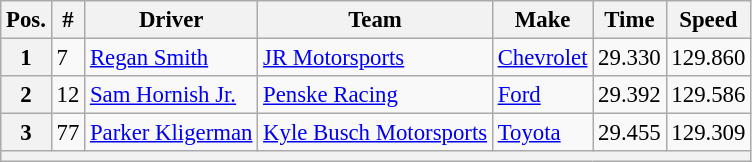<table class="wikitable" style="font-size:95%">
<tr>
<th>Pos.</th>
<th>#</th>
<th>Driver</th>
<th>Team</th>
<th>Make</th>
<th>Time</th>
<th>Speed</th>
</tr>
<tr>
<th>1</th>
<td>7</td>
<td><a href='#'>Regan Smith</a></td>
<td><a href='#'>JR Motorsports</a></td>
<td><a href='#'>Chevrolet</a></td>
<td>29.330</td>
<td>129.860</td>
</tr>
<tr>
<th>2</th>
<td>12</td>
<td><a href='#'>Sam Hornish Jr.</a></td>
<td><a href='#'>Penske Racing</a></td>
<td><a href='#'>Ford</a></td>
<td>29.392</td>
<td>129.586</td>
</tr>
<tr>
<th>3</th>
<td>77</td>
<td><a href='#'>Parker Kligerman</a></td>
<td><a href='#'>Kyle Busch Motorsports</a></td>
<td><a href='#'>Toyota</a></td>
<td>29.455</td>
<td>129.309</td>
</tr>
<tr>
<th colspan="7"></th>
</tr>
</table>
